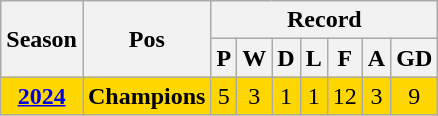<table Class="wikitable" style="text-align: center;">
<tr>
<th rowspan="2">Season</th>
<th rowspan="2">Pos</th>
<th colspan="9">Record</th>
</tr>
<tr>
<th>P</th>
<th>W</th>
<th>D</th>
<th>L</th>
<th>F</th>
<th>A</th>
<th>GD</th>
</tr>
<tr style="background:gold;">
<td><strong><a href='#'>2024</a></strong></td>
<td><strong>Champions</strong></td>
<td>5</td>
<td>3</td>
<td>1</td>
<td>1</td>
<td>12</td>
<td>3</td>
<td>9</td>
</tr>
</table>
